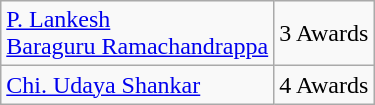<table class="wikitable sortable">
<tr>
<td><a href='#'>P. Lankesh</a> <br>  <a href='#'>Baraguru Ramachandrappa</a></td>
<td>3 Awards</td>
</tr>
<tr>
<td><a href='#'>Chi. Udaya Shankar</a></td>
<td>4 Awards</td>
</tr>
</table>
